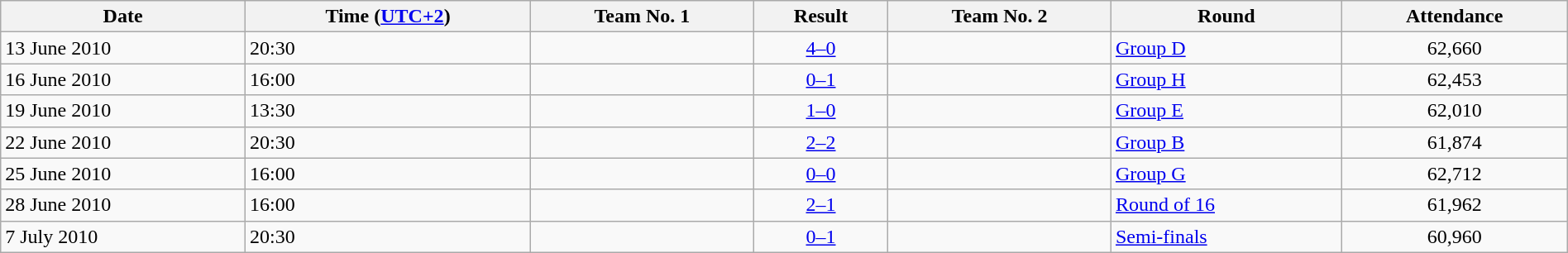<table class="wikitable"  style="text-align:left; width:100%;">
<tr>
<th>Date</th>
<th>Time (<a href='#'>UTC+2</a>)</th>
<th>Team No. 1</th>
<th>Result</th>
<th>Team No. 2</th>
<th>Round</th>
<th>Attendance</th>
</tr>
<tr>
<td>13 June 2010</td>
<td>20:30</td>
<td></td>
<td style="text-align:center;"><a href='#'>4–0</a></td>
<td></td>
<td><a href='#'>Group D</a></td>
<td style="text-align:center;">62,660</td>
</tr>
<tr>
<td>16 June 2010</td>
<td>16:00</td>
<td></td>
<td style="text-align:center;"><a href='#'>0–1</a></td>
<td></td>
<td><a href='#'>Group H</a></td>
<td style="text-align:center;">62,453</td>
</tr>
<tr>
<td>19 June 2010</td>
<td>13:30</td>
<td></td>
<td style="text-align:center;"><a href='#'>1–0</a></td>
<td></td>
<td><a href='#'>Group E</a></td>
<td style="text-align:center;">62,010</td>
</tr>
<tr>
<td>22 June 2010</td>
<td>20:30</td>
<td></td>
<td style="text-align:center;"><a href='#'>2–2</a></td>
<td></td>
<td><a href='#'>Group B</a></td>
<td style="text-align:center;">61,874</td>
</tr>
<tr>
<td>25 June 2010</td>
<td>16:00</td>
<td></td>
<td style="text-align:center;"><a href='#'>0–0</a></td>
<td></td>
<td><a href='#'>Group G</a></td>
<td style="text-align:center;">62,712</td>
</tr>
<tr>
<td>28 June 2010</td>
<td>16:00</td>
<td></td>
<td style="text-align:center;"><a href='#'>2–1</a></td>
<td></td>
<td><a href='#'>Round of 16</a></td>
<td style="text-align:center;">61,962</td>
</tr>
<tr>
<td>7 July 2010</td>
<td>20:30</td>
<td></td>
<td style="text-align:center;"><a href='#'>0–1</a></td>
<td></td>
<td><a href='#'>Semi-finals</a></td>
<td style="text-align:center;">60,960</td>
</tr>
</table>
